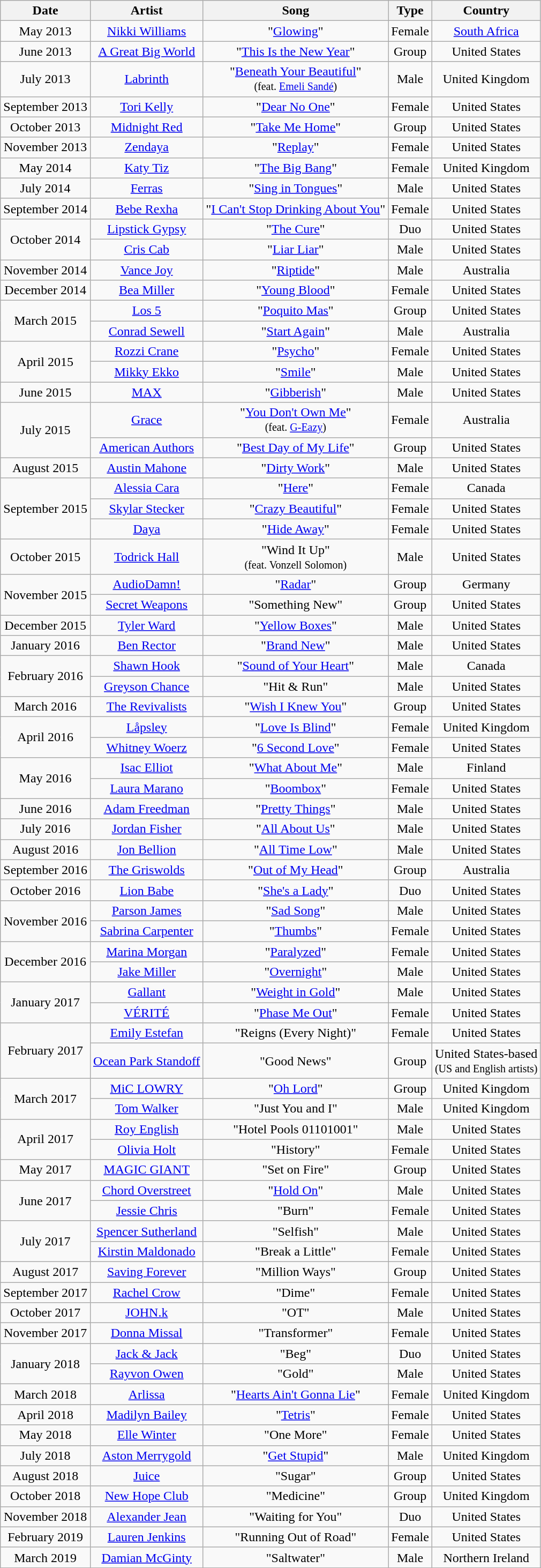<table class="wikitable" style="text-align:center;">
<tr>
<th>Date</th>
<th>Artist</th>
<th>Song</th>
<th>Type</th>
<th>Country</th>
</tr>
<tr>
<td>May 2013</td>
<td><a href='#'>Nikki Williams</a></td>
<td>"<a href='#'>Glowing</a>"</td>
<td>Female</td>
<td><a href='#'>South Africa</a></td>
</tr>
<tr>
<td>June 2013</td>
<td><a href='#'>A Great Big World</a></td>
<td>"<a href='#'>This Is the New Year</a>"</td>
<td>Group</td>
<td>United States</td>
</tr>
<tr>
<td>July 2013</td>
<td><a href='#'>Labrinth</a></td>
<td>"<a href='#'>Beneath Your Beautiful</a>" <br><small>(feat. <a href='#'>Emeli Sandé</a>)</small></td>
<td>Male</td>
<td>United Kingdom</td>
</tr>
<tr>
<td>September 2013</td>
<td><a href='#'>Tori Kelly</a></td>
<td>"<a href='#'>Dear No One</a>"</td>
<td>Female</td>
<td>United States</td>
</tr>
<tr>
<td>October 2013</td>
<td><a href='#'>Midnight Red</a></td>
<td>"<a href='#'>Take Me Home</a>"</td>
<td>Group</td>
<td>United States</td>
</tr>
<tr>
<td>November 2013</td>
<td><a href='#'>Zendaya</a></td>
<td>"<a href='#'>Replay</a>"</td>
<td>Female</td>
<td>United States</td>
</tr>
<tr>
<td>May 2014</td>
<td><a href='#'>Katy Tiz</a></td>
<td>"<a href='#'>The Big Bang</a>"</td>
<td>Female</td>
<td>United Kingdom</td>
</tr>
<tr>
<td>July 2014</td>
<td><a href='#'>Ferras</a></td>
<td>"<a href='#'>Sing in Tongues</a>"</td>
<td>Male</td>
<td>United States</td>
</tr>
<tr>
<td>September 2014</td>
<td><a href='#'>Bebe Rexha</a></td>
<td>"<a href='#'>I Can't Stop Drinking About You</a>"</td>
<td>Female</td>
<td>United States</td>
</tr>
<tr>
<td rowspan=2>October 2014</td>
<td><a href='#'>Lipstick Gypsy</a></td>
<td>"<a href='#'>The Cure</a>"</td>
<td>Duo</td>
<td>United States</td>
</tr>
<tr>
<td><a href='#'>Cris Cab</a></td>
<td>"<a href='#'>Liar Liar</a>"</td>
<td>Male</td>
<td>United States</td>
</tr>
<tr>
<td>November 2014</td>
<td><a href='#'>Vance Joy</a></td>
<td>"<a href='#'>Riptide</a>"</td>
<td>Male</td>
<td>Australia</td>
</tr>
<tr>
<td>December 2014</td>
<td><a href='#'>Bea Miller</a></td>
<td>"<a href='#'>Young Blood</a>"</td>
<td>Female</td>
<td>United States</td>
</tr>
<tr>
<td rowspan=2>March 2015</td>
<td><a href='#'>Los 5</a></td>
<td>"<a href='#'>Poquito Mas</a>"</td>
<td>Group</td>
<td>United States</td>
</tr>
<tr>
<td><a href='#'>Conrad Sewell</a></td>
<td>"<a href='#'>Start Again</a>"</td>
<td>Male</td>
<td>Australia</td>
</tr>
<tr>
<td rowspan=2>April 2015</td>
<td><a href='#'>Rozzi Crane</a></td>
<td>"<a href='#'>Psycho</a>"</td>
<td>Female</td>
<td>United States</td>
</tr>
<tr>
<td><a href='#'>Mikky Ekko</a></td>
<td>"<a href='#'>Smile</a>"</td>
<td>Male</td>
<td>United States</td>
</tr>
<tr>
<td>June 2015</td>
<td><a href='#'>MAX</a></td>
<td>"<a href='#'>Gibberish</a>"</td>
<td>Male</td>
<td>United States</td>
</tr>
<tr>
<td rowspan=2>July 2015</td>
<td><a href='#'>Grace</a></td>
<td>"<a href='#'>You Don't Own Me</a>" <br><small>(feat. <a href='#'>G-Eazy</a>)</small></td>
<td>Female</td>
<td>Australia</td>
</tr>
<tr>
<td><a href='#'>American Authors</a></td>
<td>"<a href='#'>Best Day of My Life</a>"</td>
<td>Group</td>
<td>United States</td>
</tr>
<tr>
<td>August 2015</td>
<td><a href='#'>Austin Mahone</a></td>
<td>"<a href='#'>Dirty Work</a>"</td>
<td>Male</td>
<td>United States</td>
</tr>
<tr>
<td rowspan=3>September 2015</td>
<td><a href='#'>Alessia Cara</a></td>
<td>"<a href='#'>Here</a>"</td>
<td>Female</td>
<td>Canada</td>
</tr>
<tr>
<td><a href='#'>Skylar Stecker</a></td>
<td>"<a href='#'>Crazy Beautiful</a>"</td>
<td>Female</td>
<td>United States</td>
</tr>
<tr>
<td><a href='#'>Daya</a></td>
<td>"<a href='#'>Hide Away</a>"</td>
<td>Female</td>
<td>United States</td>
</tr>
<tr>
<td>October 2015</td>
<td><a href='#'>Todrick Hall</a></td>
<td>"Wind It Up"<br><small>(feat. Vonzell Solomon)</small></td>
<td>Male</td>
<td>United States</td>
</tr>
<tr>
<td rowspan=2>November 2015</td>
<td><a href='#'>AudioDamn!</a></td>
<td>"<a href='#'>Radar</a>"</td>
<td>Group</td>
<td>Germany</td>
</tr>
<tr>
<td><a href='#'>Secret Weapons</a></td>
<td>"Something New"</td>
<td>Group</td>
<td>United States</td>
</tr>
<tr>
<td>December 2015</td>
<td><a href='#'>Tyler Ward</a></td>
<td>"<a href='#'>Yellow Boxes</a>"</td>
<td>Male</td>
<td>United States</td>
</tr>
<tr>
<td>January 2016</td>
<td><a href='#'>Ben Rector</a></td>
<td>"<a href='#'>Brand New</a>"</td>
<td>Male</td>
<td>United States</td>
</tr>
<tr>
<td rowspan=2>February 2016</td>
<td><a href='#'>Shawn Hook</a></td>
<td>"<a href='#'>Sound of Your Heart</a>"</td>
<td>Male</td>
<td>Canada</td>
</tr>
<tr>
<td><a href='#'>Greyson Chance</a></td>
<td>"Hit & Run"</td>
<td>Male</td>
<td>United States</td>
</tr>
<tr>
<td>March 2016</td>
<td><a href='#'>The Revivalists</a></td>
<td>"<a href='#'>Wish I Knew You</a>"</td>
<td>Group</td>
<td>United States</td>
</tr>
<tr>
<td rowspan=2>April 2016</td>
<td><a href='#'>Låpsley</a></td>
<td>"<a href='#'>Love Is Blind</a>"</td>
<td>Female</td>
<td>United Kingdom</td>
</tr>
<tr>
<td><a href='#'>Whitney Woerz</a></td>
<td>"<a href='#'>6 Second Love</a>"</td>
<td>Female</td>
<td>United States</td>
</tr>
<tr>
<td rowspan=2>May 2016</td>
<td><a href='#'>Isac Elliot</a></td>
<td>"<a href='#'>What About Me</a>"</td>
<td>Male</td>
<td>Finland</td>
</tr>
<tr>
<td><a href='#'>Laura Marano</a></td>
<td>"<a href='#'>Boombox</a>"</td>
<td>Female</td>
<td>United States</td>
</tr>
<tr>
<td>June 2016</td>
<td><a href='#'>Adam Freedman</a></td>
<td>"<a href='#'>Pretty Things</a>"</td>
<td>Male</td>
<td>United States</td>
</tr>
<tr>
<td>July 2016</td>
<td><a href='#'>Jordan Fisher</a></td>
<td>"<a href='#'>All About Us</a>"</td>
<td>Male</td>
<td>United States</td>
</tr>
<tr>
<td>August 2016</td>
<td><a href='#'>Jon Bellion</a></td>
<td>"<a href='#'>All Time Low</a>"</td>
<td>Male</td>
<td>United States</td>
</tr>
<tr>
<td>September 2016</td>
<td><a href='#'>The Griswolds</a></td>
<td>"<a href='#'>Out of My Head</a>"</td>
<td>Group</td>
<td>Australia</td>
</tr>
<tr>
<td>October 2016</td>
<td><a href='#'>Lion Babe</a></td>
<td>"<a href='#'>She's a Lady</a>"</td>
<td>Duo</td>
<td>United States</td>
</tr>
<tr>
<td rowspan=2>November 2016</td>
<td><a href='#'>Parson James</a></td>
<td>"<a href='#'>Sad Song</a>"</td>
<td>Male</td>
<td>United States</td>
</tr>
<tr>
<td><a href='#'>Sabrina Carpenter</a></td>
<td>"<a href='#'>Thumbs</a>"</td>
<td>Female</td>
<td>United States</td>
</tr>
<tr>
<td rowspan=2>December 2016</td>
<td><a href='#'>Marina Morgan</a></td>
<td>"<a href='#'>Paralyzed</a>"</td>
<td>Female</td>
<td>United States</td>
</tr>
<tr>
<td><a href='#'>Jake Miller</a></td>
<td>"<a href='#'>Overnight</a>"</td>
<td>Male</td>
<td>United States</td>
</tr>
<tr>
<td rowspan=2>January 2017</td>
<td><a href='#'>Gallant</a></td>
<td>"<a href='#'>Weight in Gold</a>"</td>
<td>Male</td>
<td>United States</td>
</tr>
<tr>
<td><a href='#'>VÉRITÉ</a></td>
<td>"<a href='#'>Phase Me Out</a>"</td>
<td>Female</td>
<td>United States</td>
</tr>
<tr>
<td rowspan=2>February 2017</td>
<td><a href='#'>Emily Estefan</a></td>
<td>"Reigns (Every Night)"</td>
<td>Female</td>
<td>United States</td>
</tr>
<tr>
<td><a href='#'>Ocean Park Standoff</a></td>
<td>"Good News"</td>
<td>Group</td>
<td>United States-based <br><small>(US and English artists)</small></td>
</tr>
<tr>
<td rowspan=2>March 2017</td>
<td><a href='#'>MiC LOWRY</a></td>
<td>"<a href='#'>Oh Lord</a>"</td>
<td>Group</td>
<td>United Kingdom</td>
</tr>
<tr>
<td><a href='#'>Tom Walker</a></td>
<td>"Just You and I"</td>
<td>Male</td>
<td>United Kingdom</td>
</tr>
<tr>
<td rowspan=2>April 2017</td>
<td><a href='#'>Roy English</a></td>
<td>"Hotel Pools 01101001"</td>
<td>Male</td>
<td>United States</td>
</tr>
<tr>
<td><a href='#'>Olivia Holt</a></td>
<td>"History"</td>
<td>Female</td>
<td>United States</td>
</tr>
<tr>
<td>May 2017</td>
<td><a href='#'>MAGIC GIANT</a></td>
<td>"Set on Fire"</td>
<td>Group</td>
<td>United States</td>
</tr>
<tr>
<td rowspan=2>June 2017</td>
<td><a href='#'>Chord Overstreet</a></td>
<td>"<a href='#'>Hold On</a>"</td>
<td>Male</td>
<td>United States</td>
</tr>
<tr>
<td><a href='#'>Jessie Chris</a></td>
<td>"Burn"</td>
<td>Female</td>
<td>United States</td>
</tr>
<tr>
<td rowspan=2>July 2017</td>
<td><a href='#'>Spencer Sutherland</a></td>
<td>"Selfish"</td>
<td>Male</td>
<td>United States</td>
</tr>
<tr>
<td><a href='#'>Kirstin Maldonado</a></td>
<td>"Break a Little"</td>
<td>Female</td>
<td>United States</td>
</tr>
<tr>
<td rowspan=1>August 2017</td>
<td><a href='#'>Saving Forever</a></td>
<td>"Million Ways"</td>
<td>Group</td>
<td>United States</td>
</tr>
<tr>
<td rowspan=1>September 2017</td>
<td><a href='#'>Rachel Crow</a></td>
<td>"Dime"</td>
<td>Female</td>
<td>United States</td>
</tr>
<tr>
<td rowspan=1>October 2017</td>
<td><a href='#'>JOHN.k</a></td>
<td>"OT"</td>
<td>Male</td>
<td>United States</td>
</tr>
<tr>
<td rowspan=1>November 2017</td>
<td><a href='#'>Donna Missal</a></td>
<td>"Transformer"</td>
<td>Female</td>
<td>United States</td>
</tr>
<tr>
<td rowspan=2>January 2018</td>
<td><a href='#'>Jack & Jack</a></td>
<td>"Beg"</td>
<td>Duo</td>
<td>United States</td>
</tr>
<tr>
<td><a href='#'>Rayvon Owen</a></td>
<td>"Gold"</td>
<td>Male</td>
<td>United States</td>
</tr>
<tr>
<td rowspan=1>March 2018</td>
<td><a href='#'>Arlissa</a></td>
<td>"<a href='#'>Hearts Ain't Gonna Lie</a>"</td>
<td>Female</td>
<td>United Kingdom</td>
</tr>
<tr>
<td rowspan=1>April 2018</td>
<td><a href='#'>Madilyn Bailey</a></td>
<td>"<a href='#'>Tetris</a>"</td>
<td>Female</td>
<td>United States</td>
</tr>
<tr>
<td rowspan=1>May 2018</td>
<td><a href='#'>Elle Winter</a></td>
<td>"One More"</td>
<td>Female</td>
<td>United States</td>
</tr>
<tr>
<td rowspan=1>July 2018</td>
<td><a href='#'>Aston Merrygold</a></td>
<td>"<a href='#'>Get Stupid</a>"</td>
<td>Male</td>
<td>United Kingdom</td>
</tr>
<tr>
<td rowspan=1>August 2018</td>
<td><a href='#'>Juice</a></td>
<td>"Sugar"</td>
<td>Group</td>
<td>United States</td>
</tr>
<tr>
<td rowspan=1>October 2018</td>
<td><a href='#'>New Hope Club</a></td>
<td>"Medicine"</td>
<td>Group</td>
<td>United Kingdom</td>
</tr>
<tr>
<td rowspan=1>November 2018</td>
<td><a href='#'>Alexander Jean</a></td>
<td>"Waiting for You"</td>
<td>Duo</td>
<td>United States</td>
</tr>
<tr>
<td rowspan=1>February 2019</td>
<td><a href='#'>Lauren Jenkins</a></td>
<td>"Running Out of Road"</td>
<td>Female</td>
<td>United States</td>
</tr>
<tr>
<td rowspan=1>March 2019</td>
<td><a href='#'>Damian McGinty</a></td>
<td>"Saltwater"</td>
<td>Male</td>
<td>Northern Ireland</td>
</tr>
<tr>
</tr>
</table>
